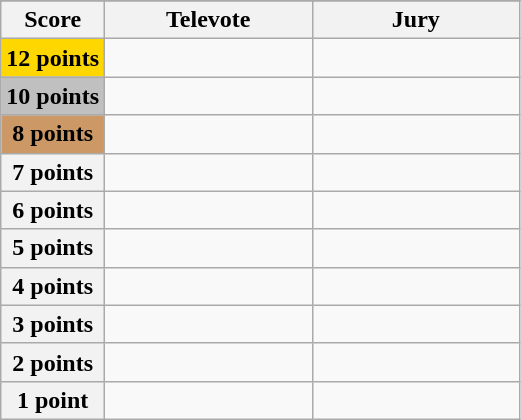<table class="wikitable">
<tr>
</tr>
<tr>
<th scope="col" width="20%">Score</th>
<th scope="col" width="40%">Televote</th>
<th scope="col" width="40%">Jury</th>
</tr>
<tr>
<th scope="row" style="background:gold">12 points</th>
<td></td>
<td></td>
</tr>
<tr>
<th scope="row" style="background:silver">10 points</th>
<td></td>
<td></td>
</tr>
<tr>
<th scope="row" style="background:#CC9966">8 points</th>
<td></td>
<td></td>
</tr>
<tr>
<th scope="row">7 points</th>
<td></td>
<td></td>
</tr>
<tr>
<th scope="row">6 points</th>
<td></td>
<td></td>
</tr>
<tr>
<th scope="row">5 points</th>
<td></td>
<td></td>
</tr>
<tr>
<th scope="row">4 points</th>
<td></td>
<td></td>
</tr>
<tr>
<th scope="row">3 points</th>
<td></td>
<td></td>
</tr>
<tr>
<th scope="row">2 points</th>
<td></td>
<td></td>
</tr>
<tr>
<th scope="row">1 point</th>
<td></td>
<td></td>
</tr>
</table>
